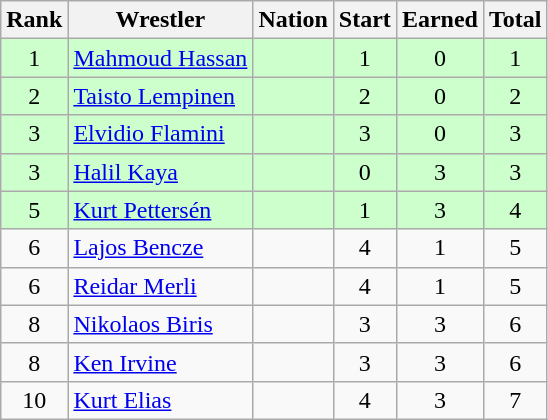<table class="wikitable sortable" style="text-align:center;">
<tr>
<th>Rank</th>
<th>Wrestler</th>
<th>Nation</th>
<th>Start</th>
<th>Earned</th>
<th>Total</th>
</tr>
<tr style="background:#cfc;">
<td>1</td>
<td align=left><a href='#'>Mahmoud Hassan</a></td>
<td align=left></td>
<td>1</td>
<td>0</td>
<td>1</td>
</tr>
<tr style="background:#cfc;">
<td>2</td>
<td align=left><a href='#'>Taisto Lempinen</a></td>
<td align=left></td>
<td>2</td>
<td>0</td>
<td>2</td>
</tr>
<tr style="background:#cfc;">
<td>3</td>
<td align=left><a href='#'>Elvidio Flamini</a></td>
<td align=left></td>
<td>3</td>
<td>0</td>
<td>3</td>
</tr>
<tr style="background:#cfc;">
<td>3</td>
<td align=left><a href='#'>Halil Kaya</a></td>
<td align=left></td>
<td>0</td>
<td>3</td>
<td>3</td>
</tr>
<tr style="background:#cfc;">
<td>5</td>
<td align=left><a href='#'>Kurt Pettersén</a></td>
<td align=left></td>
<td>1</td>
<td>3</td>
<td>4</td>
</tr>
<tr>
<td>6</td>
<td align=left><a href='#'>Lajos Bencze</a></td>
<td align=left></td>
<td>4</td>
<td>1</td>
<td>5</td>
</tr>
<tr>
<td>6</td>
<td align=left><a href='#'>Reidar Merli</a></td>
<td align=left></td>
<td>4</td>
<td>1</td>
<td>5</td>
</tr>
<tr>
<td>8</td>
<td align=left><a href='#'>Nikolaos Biris</a></td>
<td align=left></td>
<td>3</td>
<td>3</td>
<td>6</td>
</tr>
<tr>
<td>8</td>
<td align=left><a href='#'>Ken Irvine</a></td>
<td align=left></td>
<td>3</td>
<td>3</td>
<td>6</td>
</tr>
<tr>
<td>10</td>
<td align=left><a href='#'>Kurt Elias</a></td>
<td align=left></td>
<td>4</td>
<td>3</td>
<td>7</td>
</tr>
</table>
